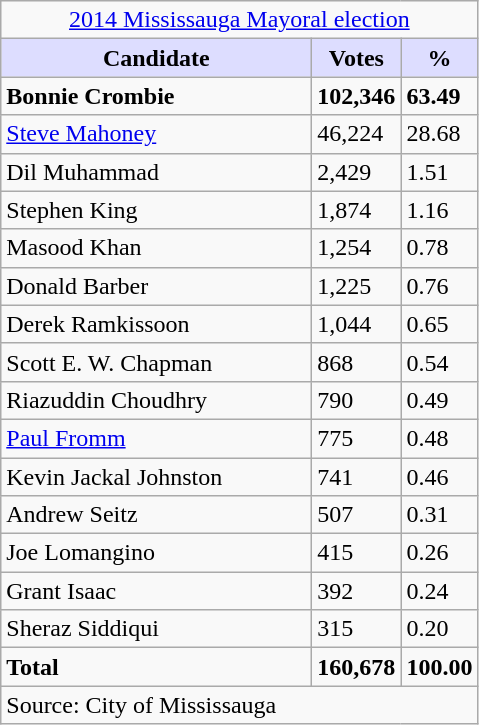<table class="wikitable">
<tr>
<td colspan="3" style="text-align:center;"><a href='#'>2014 Mississauga Mayoral election</a></td>
</tr>
<tr>
<th style="background:#ddf; width:200px;">Candidate</th>
<th style="background:#ddf; width:50px;">Votes</th>
<th style="background:#ddf; width:30px;">%</th>
</tr>
<tr>
<td><strong>Bonnie Crombie</strong></td>
<td><strong>102,346</strong></td>
<td><strong>63.49</strong></td>
</tr>
<tr>
<td><a href='#'>Steve Mahoney</a></td>
<td>46,224</td>
<td>28.68</td>
</tr>
<tr>
<td>Dil Muhammad</td>
<td>2,429</td>
<td>1.51</td>
</tr>
<tr>
<td>Stephen King</td>
<td>1,874</td>
<td>1.16</td>
</tr>
<tr>
<td>Masood Khan</td>
<td>1,254</td>
<td>0.78</td>
</tr>
<tr>
<td>Donald Barber</td>
<td>1,225</td>
<td>0.76</td>
</tr>
<tr>
<td>Derek Ramkissoon</td>
<td>1,044</td>
<td>0.65</td>
</tr>
<tr>
<td>Scott E. W. Chapman</td>
<td>868</td>
<td>0.54</td>
</tr>
<tr>
<td>Riazuddin Choudhry</td>
<td>790</td>
<td>0.49</td>
</tr>
<tr>
<td><a href='#'>Paul Fromm</a></td>
<td>775</td>
<td>0.48</td>
</tr>
<tr>
<td>Kevin Jackal Johnston</td>
<td>741</td>
<td>0.46</td>
</tr>
<tr>
<td>Andrew Seitz</td>
<td>507</td>
<td>0.31</td>
</tr>
<tr>
<td>Joe Lomangino</td>
<td>415</td>
<td>0.26</td>
</tr>
<tr>
<td>Grant Isaac</td>
<td>392</td>
<td>0.24</td>
</tr>
<tr>
<td>Sheraz Siddiqui</td>
<td>315</td>
<td>0.20</td>
</tr>
<tr>
<td><strong>Total</strong></td>
<td><strong>160,678</strong></td>
<td><strong>100.00</strong></td>
</tr>
<tr>
<td colspan="3">Source: City of Mississauga</td>
</tr>
</table>
